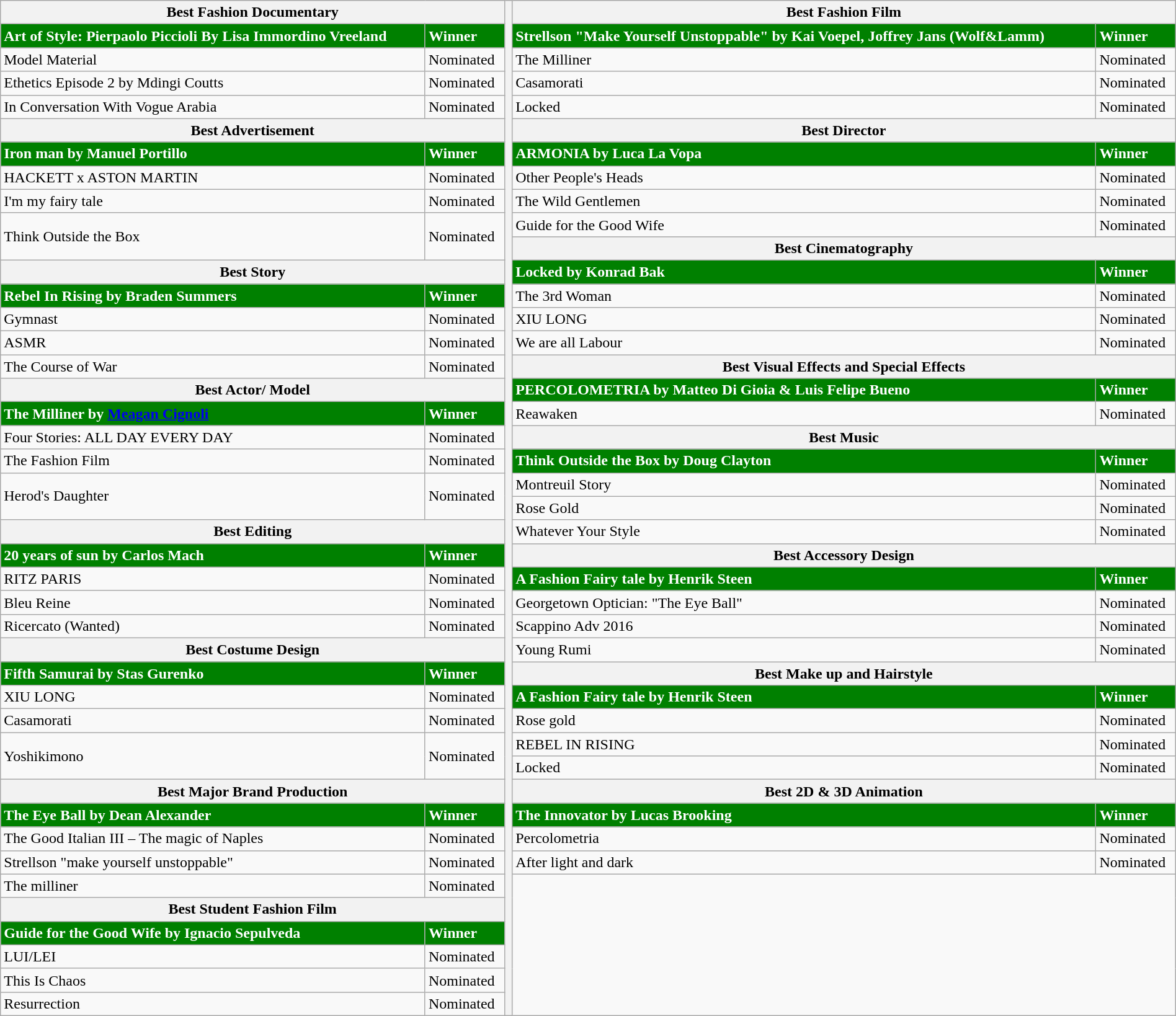<table class="wikitable" style="width: 100%">
<tr>
<th colspan="2">Best Fashion Documentary</th>
<th rowspan="43"></th>
<th colspan="2">Best Fashion Film</th>
</tr>
<tr>
<td style="background: green;color: white;"><strong>Art of Style: Pierpaolo Piccioli By Lisa Immordino Vreeland</strong></td>
<td style="background: green;color: white;"><strong>Winner</strong></td>
<td style="background: green;color: white;"><strong>Strellson "Make Yourself Unstoppable" by Kai Voepel, Joffrey Jans (Wolf&Lamm)</strong></td>
<td style="background: green;color: white;"><strong>Winner</strong></td>
</tr>
<tr>
<td>Model Material</td>
<td>Nominated</td>
<td>The Milliner</td>
<td>Nominated</td>
</tr>
<tr>
<td>Ethetics Episode 2 by Mdingi Coutts</td>
<td>Nominated</td>
<td>Casamorati</td>
<td>Nominated</td>
</tr>
<tr>
<td>In Conversation With Vogue Arabia</td>
<td>Nominated</td>
<td>Locked</td>
<td>Nominated</td>
</tr>
<tr>
<th colspan="2">Best Advertisement</th>
<th colspan="2">Best Director</th>
</tr>
<tr>
<td style="background: green;color: white;"><strong>Iron man by Manuel Portillo</strong></td>
<td style="background: green;color: white;"><strong>Winner</strong></td>
<td style="background: green;color: white;"><strong>ARMONIA by Luca La Vopa</strong></td>
<td style="background: green;color: white;"><strong>Winner</strong></td>
</tr>
<tr>
<td>HACKETT x ASTON MARTIN</td>
<td>Nominated</td>
<td>Other People's Heads</td>
<td>Nominated</td>
</tr>
<tr>
<td>I'm my fairy tale</td>
<td>Nominated</td>
<td>The Wild Gentlemen</td>
<td>Nominated</td>
</tr>
<tr>
<td rowspan="2">Think Outside the Box</td>
<td rowspan="2">Nominated</td>
<td>Guide for the Good Wife</td>
<td>Nominated</td>
</tr>
<tr>
<th colspan="2">Best Cinematography</th>
</tr>
<tr>
<th colspan="2">Best Story</th>
<td style="background: green;color: white;"><strong>Locked by Konrad Bak</strong></td>
<td style="background: green;color: white;"><strong>Winner</strong></td>
</tr>
<tr>
<td style="background: green;color: white;"><strong>Rebel In Rising by Braden Summers</strong></td>
<td style="background: green;color: white;"><strong>Winner</strong></td>
<td>The 3rd Woman</td>
<td>Nominated</td>
</tr>
<tr>
<td>Gymnast</td>
<td>Nominated</td>
<td>XIU LONG</td>
<td>Nominated</td>
</tr>
<tr>
<td>ASMR</td>
<td>Nominated</td>
<td>We are all Labour</td>
<td>Nominated</td>
</tr>
<tr>
<td>The Course of War</td>
<td>Nominated</td>
<th colspan="2">Best Visual Effects and Special Effects</th>
</tr>
<tr>
<th colspan="2">Best Actor/ Model</th>
<td style="background: green;color: white;"><strong>PERCOLOMETRIA by Matteo Di Gioia & Luis Felipe Bueno</strong></td>
<td style="background: green;color: white;"><strong>Winner</strong></td>
</tr>
<tr>
<td style="background: green;color: white;"><strong>The Milliner by <a href='#'>Meagan Cignoli</a></strong></td>
<td style="background: green;color: white;"><strong>Winner</strong></td>
<td>Reawaken</td>
<td>Nominated</td>
</tr>
<tr>
<td>Four Stories: ALL DAY EVERY DAY</td>
<td>Nominated</td>
<th colspan="2">Best Music</th>
</tr>
<tr>
<td>The Fashion Film</td>
<td>Nominated</td>
<td style="background: green;color: white;"><strong>Think Outside the Box by Doug Clayton</strong></td>
<td style="background: green;color: white;"><strong>Winner</strong></td>
</tr>
<tr>
<td rowspan="2">Herod's Daughter</td>
<td rowspan="2">Nominated</td>
<td>Montreuil Story</td>
<td>Nominated</td>
</tr>
<tr>
<td>Rose Gold</td>
<td>Nominated</td>
</tr>
<tr>
<th colspan="2">Best Editing</th>
<td>Whatever Your Style</td>
<td>Nominated</td>
</tr>
<tr>
<td style="background: green;color: white;"><strong>20 years of sun by Carlos Mach</strong></td>
<td style="background: green;color: white;"><strong>Winner</strong></td>
<th colspan="2">Best Accessory Design</th>
</tr>
<tr>
<td>RITZ PARIS</td>
<td>Nominated</td>
<td style="background: green;color: white;"><strong>A Fashion Fairy tale by Henrik Steen</strong></td>
<td style="background: green;color: white;"><strong>Winner</strong></td>
</tr>
<tr>
<td>Bleu Reine</td>
<td>Nominated</td>
<td>Georgetown Optician: "The Eye Ball"</td>
<td>Nominated</td>
</tr>
<tr>
<td>Ricercato (Wanted)</td>
<td>Nominated</td>
<td>Scappino Adv 2016</td>
<td>Nominated</td>
</tr>
<tr>
<th colspan="2">Best Costume Design</th>
<td>Young Rumi</td>
<td>Nominated</td>
</tr>
<tr>
<td style="background: green;color: white;"><strong>Fifth Samurai by Stas Gurenko</strong></td>
<td style="background: green;color: white;"><strong>Winner</strong></td>
<th colspan="2">Best Make up and Hairstyle</th>
</tr>
<tr>
<td>XIU LONG</td>
<td>Nominated</td>
<td style="background: green;color: white;"><strong>A Fashion Fairy tale by Henrik Steen</strong></td>
<td style="background: green;color: white;"><strong>Winner</strong></td>
</tr>
<tr>
<td>Casamorati</td>
<td>Nominated</td>
<td>Rose gold</td>
<td>Nominated</td>
</tr>
<tr>
<td rowspan="2">Yoshikimono</td>
<td rowspan="2">Nominated</td>
<td>REBEL IN RISING</td>
<td>Nominated</td>
</tr>
<tr>
<td>Locked</td>
<td>Nominated</td>
</tr>
<tr>
<th colspan="2">Best Major Brand Production</th>
<th colspan="2">Best 2D & 3D Animation</th>
</tr>
<tr>
<td style="background: green;color: white;"><strong>The Eye Ball by Dean Alexander</strong></td>
<td style="background: green;color: white;"><strong>Winner</strong></td>
<td style="background: green;color: white;"><strong>The Innovator by Lucas Brooking</strong></td>
<td style="background: green;color: white;"><strong>Winner</strong></td>
</tr>
<tr>
<td>The Good Italian III – The magic of Naples</td>
<td>Nominated</td>
<td>Percolometria</td>
<td>Nominated</td>
</tr>
<tr>
<td>Strellson "make yourself unstoppable"</td>
<td>Nominated</td>
<td>After light and dark</td>
<td>Nominated</td>
</tr>
<tr>
<td>The milliner</td>
<td>Nominated</td>
<td colspan="2" rowspan="6"></td>
</tr>
<tr>
<th colspan="2">Best Student Fashion Film</th>
</tr>
<tr>
<td style="background: green;color: white;"><strong>Guide for the Good Wife by Ignacio Sepulveda</strong></td>
<td style="background: green;color: white;"><strong>Winner</strong></td>
</tr>
<tr>
<td>LUI/LEI</td>
<td>Nominated</td>
</tr>
<tr>
<td>This Is Chaos</td>
<td>Nominated</td>
</tr>
<tr>
<td>Resurrection</td>
<td>Nominated</td>
</tr>
</table>
